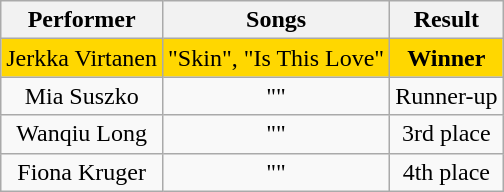<table class="wikitable" style="text-align: center; width: auto">
<tr>
<th>Performer</th>
<th>Songs</th>
<th>Result</th>
</tr>
<tr style="background:gold">
<td>Jerkka Virtanen</td>
<td>"Skin", "Is This Love"</td>
<td><strong>Winner</strong></td>
</tr>
<tr>
<td>Mia Suszko</td>
<td>""</td>
<td>Runner-up</td>
</tr>
<tr>
<td>Wanqiu Long</td>
<td>""</td>
<td>3rd place</td>
</tr>
<tr>
<td>Fiona Kruger</td>
<td>""</td>
<td>4th place</td>
</tr>
</table>
